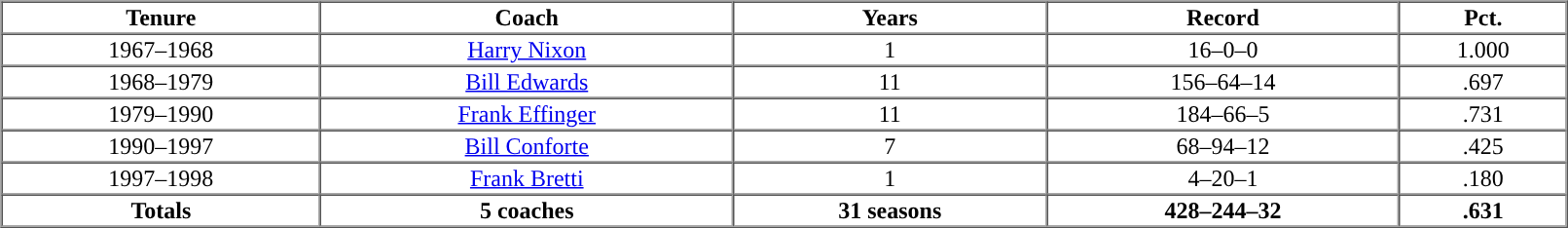<table cellpadding="1" border="1" cellspacing="0" width="85%">
<tr>
<th>Tenure</th>
<th>Coach</th>
<th>Years</th>
<th>Record</th>
<th>Pct.</th>
</tr>
<tr align="center">
<td>1967–1968</td>
<td><a href='#'>Harry Nixon</a></td>
<td>1</td>
<td>16–0–0</td>
<td>1.000</td>
</tr>
<tr align="center">
<td>1968–1979</td>
<td><a href='#'>Bill Edwards</a></td>
<td>11</td>
<td>156–64–14</td>
<td>.697</td>
</tr>
<tr align="center">
<td>1979–1990</td>
<td><a href='#'>Frank Effinger</a></td>
<td>11</td>
<td>184–66–5</td>
<td>.731</td>
</tr>
<tr align="center">
<td>1990–1997</td>
<td><a href='#'>Bill Conforte</a></td>
<td>7</td>
<td>68–94–12</td>
<td>.425</td>
</tr>
<tr align="center">
<td>1997–1998</td>
<td><a href='#'>Frank Bretti</a></td>
<td>1</td>
<td>4–20–1</td>
<td>.180</td>
</tr>
<tr align="center">
</tr>
<tr align=center>
<th>Totals</th>
<th>5 coaches</th>
<th>31 seasons</th>
<th>428–244–32</th>
<th>.631</th>
</tr>
</table>
